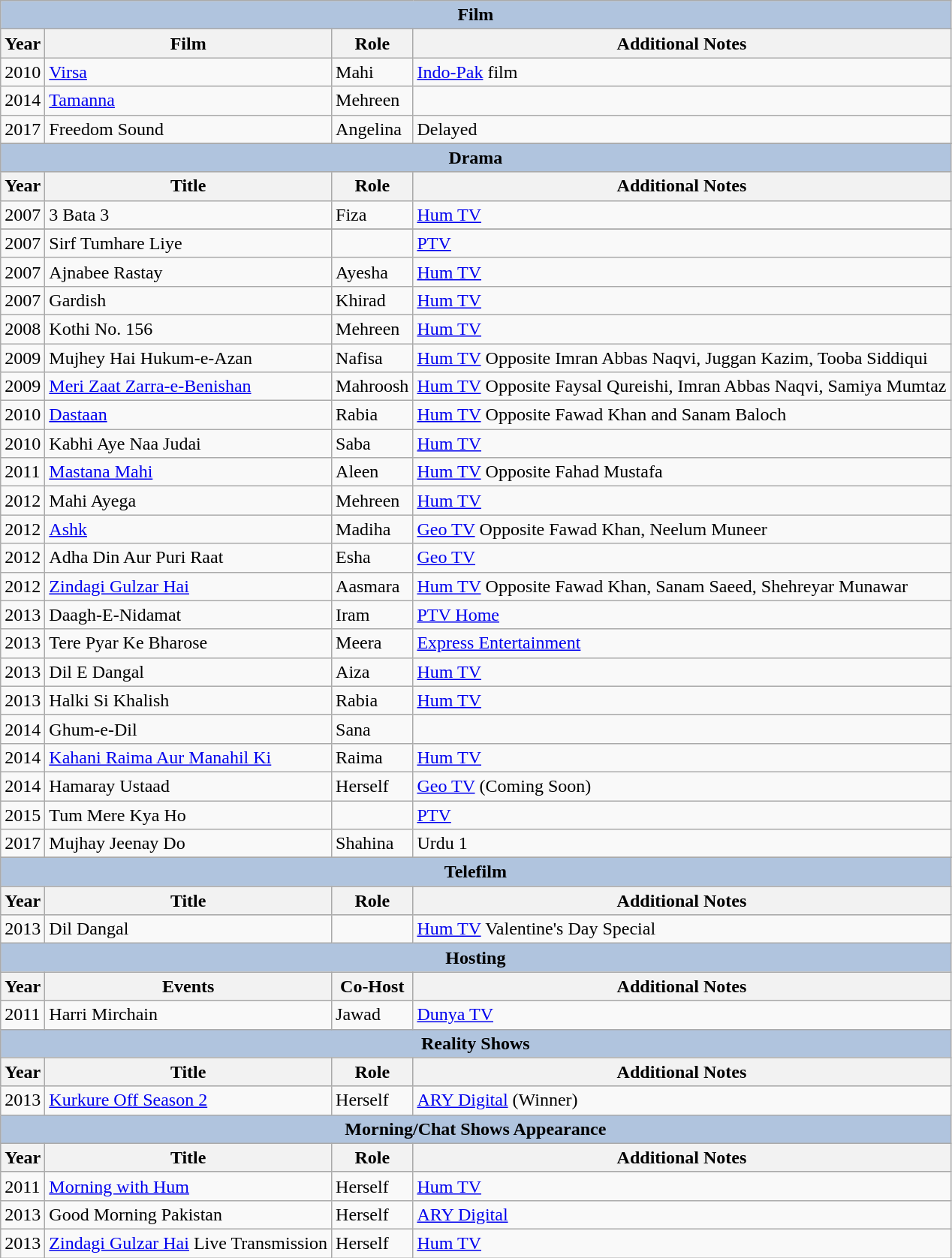<table class="wikitable">
<tr>
<th colspan="4" style="background: LightSteelBlue;">Film</th>
</tr>
<tr>
<th>Year</th>
<th>Film</th>
<th>Role</th>
<th>Additional Notes</th>
</tr>
<tr>
<td>2010</td>
<td><a href='#'>Virsa</a></td>
<td>Mahi</td>
<td><a href='#'>Indo-Pak</a> film</td>
</tr>
<tr>
<td>2014</td>
<td><a href='#'>Tamanna</a></td>
<td>Mehreen</td>
<td></td>
</tr>
<tr>
<td>2017</td>
<td>Freedom Sound</td>
<td>Angelina</td>
<td>Delayed</td>
</tr>
<tr>
</tr>
<tr style="background:#ccc; text-align:center;">
<th colspan="4" style="background: LightSteelBlue;">Drama</th>
</tr>
<tr style="background:#ccc; text-align:center;">
<th>Year</th>
<th>Title</th>
<th>Role</th>
<th>Additional Notes</th>
</tr>
<tr>
<td>2007</td>
<td>3 Bata 3</td>
<td>Fiza</td>
<td><a href='#'>Hum TV</a></td>
</tr>
<tr>
</tr>
<tr>
<td>2007</td>
<td>Sirf Tumhare Liye</td>
<td></td>
<td><a href='#'>PTV</a></td>
</tr>
<tr>
<td>2007</td>
<td>Ajnabee Rastay</td>
<td>Ayesha</td>
<td><a href='#'>Hum TV</a></td>
</tr>
<tr>
<td>2007</td>
<td>Gardish</td>
<td>Khirad</td>
<td><a href='#'>Hum TV</a></td>
</tr>
<tr>
<td>2008</td>
<td>Kothi No. 156</td>
<td>Mehreen</td>
<td><a href='#'>Hum TV</a></td>
</tr>
<tr>
<td>2009</td>
<td>Mujhey Hai Hukum-e-Azan</td>
<td>Nafisa</td>
<td><a href='#'>Hum TV</a> Opposite Imran Abbas Naqvi, Juggan Kazim, Tooba Siddiqui</td>
</tr>
<tr>
<td>2009</td>
<td><a href='#'>Meri Zaat Zarra-e-Benishan</a></td>
<td>Mahroosh</td>
<td><a href='#'>Hum TV</a> Opposite Faysal Qureishi, Imran Abbas Naqvi, Samiya Mumtaz</td>
</tr>
<tr>
<td>2010</td>
<td><a href='#'>Dastaan</a></td>
<td>Rabia</td>
<td><a href='#'>Hum TV</a> Opposite Fawad Khan and Sanam Baloch</td>
</tr>
<tr>
<td>2010</td>
<td>Kabhi Aye Naa Judai</td>
<td>Saba</td>
<td><a href='#'>Hum TV</a></td>
</tr>
<tr>
<td>2011</td>
<td><a href='#'>Mastana Mahi</a></td>
<td>Aleen</td>
<td><a href='#'>Hum TV</a> Opposite Fahad Mustafa</td>
</tr>
<tr>
<td>2012</td>
<td>Mahi Ayega</td>
<td>Mehreen</td>
<td><a href='#'>Hum TV</a></td>
</tr>
<tr>
<td>2012</td>
<td><a href='#'>Ashk</a></td>
<td>Madiha</td>
<td><a href='#'>Geo TV</a> Opposite Fawad Khan, Neelum Muneer</td>
</tr>
<tr>
<td>2012</td>
<td>Adha Din Aur Puri Raat</td>
<td>Esha</td>
<td><a href='#'>Geo TV</a></td>
</tr>
<tr>
<td>2012</td>
<td><a href='#'>Zindagi Gulzar Hai</a></td>
<td>Aasmara</td>
<td><a href='#'>Hum TV</a> Opposite Fawad Khan, Sanam Saeed, Shehreyar Munawar</td>
</tr>
<tr>
<td>2013</td>
<td>Daagh-E-Nidamat</td>
<td>Iram</td>
<td><a href='#'>PTV Home</a></td>
</tr>
<tr>
<td>2013</td>
<td>Tere Pyar Ke Bharose</td>
<td>Meera</td>
<td><a href='#'>Express Entertainment</a></td>
</tr>
<tr>
<td>2013</td>
<td>Dil E Dangal</td>
<td>Aiza</td>
<td><a href='#'>Hum TV</a></td>
</tr>
<tr>
<td>2013</td>
<td>Halki Si Khalish</td>
<td>Rabia</td>
<td><a href='#'>Hum TV</a></td>
</tr>
<tr>
<td>2014</td>
<td>Ghum-e-Dil</td>
<td>Sana</td>
<td></td>
</tr>
<tr>
<td>2014</td>
<td><a href='#'>Kahani Raima Aur Manahil Ki</a></td>
<td>Raima</td>
<td><a href='#'>Hum TV</a></td>
</tr>
<tr>
<td>2014</td>
<td>Hamaray Ustaad</td>
<td>Herself</td>
<td><a href='#'>Geo TV</a> (Coming Soon)</td>
</tr>
<tr>
<td>2015</td>
<td>Tum Mere Kya Ho</td>
<td></td>
<td><a href='#'>PTV</a></td>
</tr>
<tr>
<td>2017</td>
<td>Mujhay Jeenay Do</td>
<td>Shahina</td>
<td>Urdu 1</td>
</tr>
<tr>
</tr>
<tr style="background:#ccc; text-align:center;">
<th colspan="4" style="background: LightSteelBlue;">Telefilm</th>
</tr>
<tr style="background:#ccc; text-align:center;">
<th>Year</th>
<th>Title</th>
<th>Role</th>
<th>Additional Notes</th>
</tr>
<tr>
<td>2013</td>
<td>Dil Dangal</td>
<td></td>
<td><a href='#'>Hum TV</a> Valentine's Day Special</td>
</tr>
<tr style="background:#ccc; text-align:center;">
<th colspan="4" style="background: LightSteelBlue;">Hosting</th>
</tr>
<tr style="background:#ccc; text-align:center;">
<th>Year</th>
<th>Events</th>
<th>Co-Host</th>
<th>Additional Notes</th>
</tr>
<tr>
<td>2011</td>
<td>Harri Mirchain</td>
<td>Jawad</td>
<td><a href='#'>Dunya TV</a></td>
</tr>
<tr style="background:#ccc; text-align:center;">
<th colspan="4" style="background: LightSteelBlue;">Reality Shows</th>
</tr>
<tr style="background:#ccc; text-align:center;">
<th>Year</th>
<th>Title</th>
<th>Role</th>
<th>Additional Notes</th>
</tr>
<tr>
<td>2013</td>
<td><a href='#'>Kurkure Off Season 2</a></td>
<td>Herself</td>
<td><a href='#'>ARY Digital</a> (Winner)</td>
</tr>
<tr style="background:#ccc; text-align:center;">
<th colspan="4" style="background: LightSteelBlue;">Morning/Chat Shows Appearance</th>
</tr>
<tr style="background:#ccc; text-align:center;">
<th>Year</th>
<th>Title</th>
<th>Role</th>
<th>Additional Notes</th>
</tr>
<tr>
<td>2011</td>
<td><a href='#'>Morning with Hum</a></td>
<td>Herself</td>
<td><a href='#'>Hum TV</a></td>
</tr>
<tr>
<td>2013</td>
<td>Good Morning Pakistan</td>
<td>Herself</td>
<td><a href='#'>ARY Digital</a></td>
</tr>
<tr>
<td>2013</td>
<td><a href='#'>Zindagi Gulzar Hai</a> Live Transmission</td>
<td>Herself</td>
<td><a href='#'>Hum TV</a></td>
</tr>
</table>
